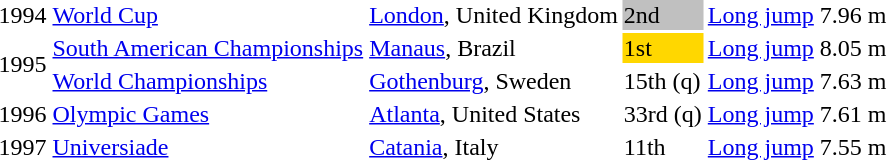<table>
<tr>
<td>1994</td>
<td><a href='#'>World Cup</a></td>
<td><a href='#'>London</a>, United Kingdom</td>
<td bgcolor=silver>2nd</td>
<td><a href='#'>Long jump</a></td>
<td>7.96 m</td>
</tr>
<tr>
<td rowspan=2>1995</td>
<td><a href='#'>South American Championships</a></td>
<td><a href='#'>Manaus</a>, Brazil</td>
<td bgcolor=gold>1st</td>
<td><a href='#'>Long jump</a></td>
<td>8.05 m </td>
</tr>
<tr>
<td><a href='#'>World Championships</a></td>
<td><a href='#'>Gothenburg</a>, Sweden</td>
<td>15th (q)</td>
<td><a href='#'>Long jump</a></td>
<td>7.63 m</td>
</tr>
<tr>
<td>1996</td>
<td><a href='#'>Olympic Games</a></td>
<td><a href='#'>Atlanta</a>, United States</td>
<td>33rd (q)</td>
<td><a href='#'>Long jump</a></td>
<td>7.61 m</td>
</tr>
<tr>
<td>1997</td>
<td><a href='#'>Universiade</a></td>
<td><a href='#'>Catania</a>, Italy</td>
<td>11th</td>
<td><a href='#'>Long jump</a></td>
<td>7.55 m</td>
</tr>
</table>
